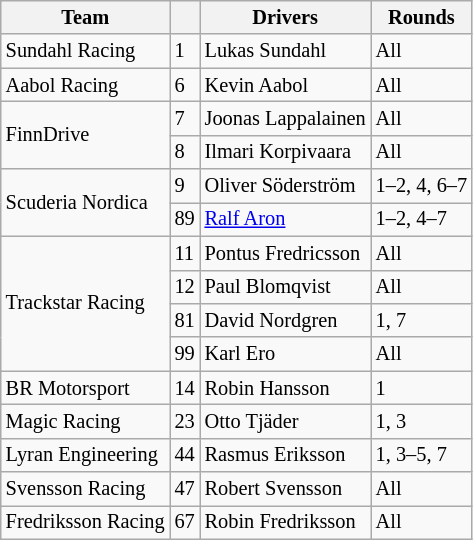<table class="wikitable" style="font-size: 85%;">
<tr>
<th>Team</th>
<th></th>
<th>Drivers</th>
<th>Rounds</th>
</tr>
<tr>
<td>Sundahl Racing</td>
<td>1</td>
<td> Lukas Sundahl</td>
<td>All</td>
</tr>
<tr>
<td>Aabol Racing</td>
<td>6</td>
<td> Kevin Aabol</td>
<td>All</td>
</tr>
<tr>
<td rowspan=2>FinnDrive</td>
<td>7</td>
<td> Joonas Lappalainen</td>
<td>All</td>
</tr>
<tr>
<td>8</td>
<td> Ilmari Korpivaara</td>
<td>All</td>
</tr>
<tr>
<td rowspan=2>Scuderia Nordica</td>
<td>9</td>
<td> Oliver Söderström</td>
<td>1–2, 4, 6–7</td>
</tr>
<tr>
<td>89</td>
<td> <a href='#'>Ralf Aron</a></td>
<td>1–2, 4–7</td>
</tr>
<tr>
<td rowspan=4>Trackstar Racing</td>
<td>11</td>
<td> Pontus Fredricsson</td>
<td>All</td>
</tr>
<tr>
<td>12</td>
<td>  Paul Blomqvist</td>
<td>All</td>
</tr>
<tr>
<td>81</td>
<td> David Nordgren</td>
<td>1, 7</td>
</tr>
<tr>
<td>99</td>
<td> Karl Ero</td>
<td>All</td>
</tr>
<tr>
<td>BR Motorsport</td>
<td>14</td>
<td> Robin Hansson</td>
<td>1</td>
</tr>
<tr>
<td>Magic Racing</td>
<td>23</td>
<td> Otto Tjäder</td>
<td>1, 3</td>
</tr>
<tr>
<td>Lyran Engineering</td>
<td>44</td>
<td> Rasmus Eriksson</td>
<td>1, 3–5, 7</td>
</tr>
<tr>
<td>Svensson Racing</td>
<td>47</td>
<td> Robert Svensson</td>
<td>All</td>
</tr>
<tr>
<td>Fredriksson Racing</td>
<td>67</td>
<td> Robin Fredriksson</td>
<td>All</td>
</tr>
</table>
